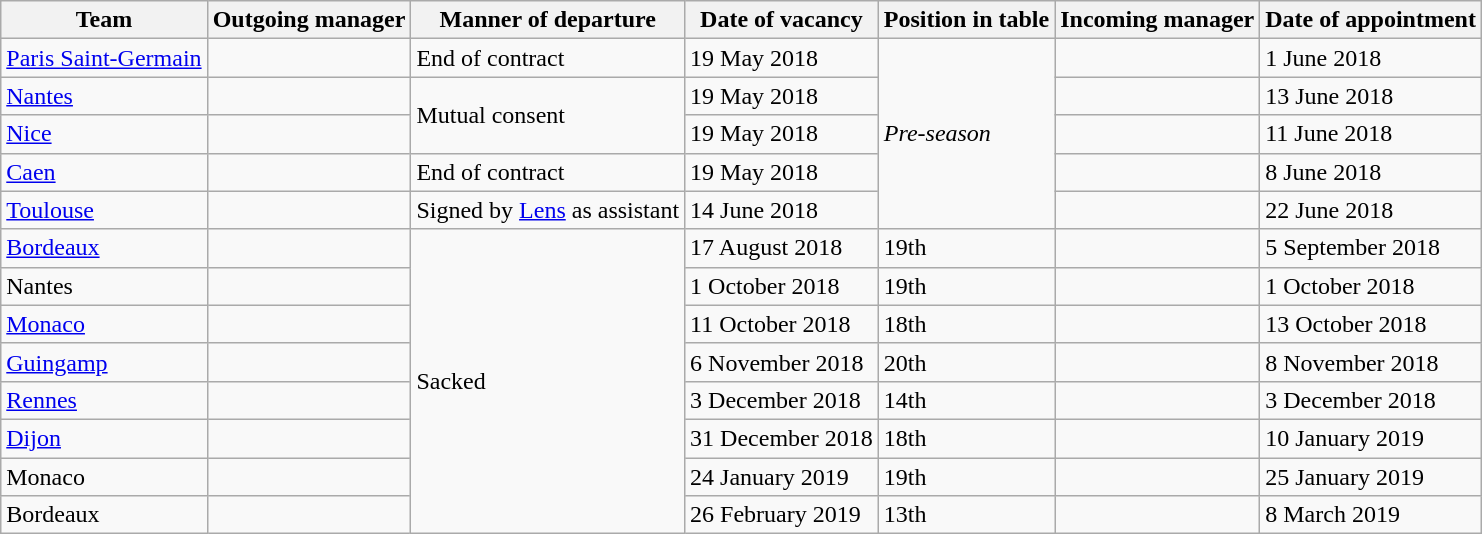<table class="wikitable sortable">
<tr>
<th>Team</th>
<th>Outgoing manager</th>
<th>Manner of departure</th>
<th>Date of vacancy</th>
<th>Position in table</th>
<th>Incoming manager</th>
<th>Date of appointment</th>
</tr>
<tr>
<td><a href='#'>Paris Saint-Germain</a></td>
<td> </td>
<td>End of contract</td>
<td>19 May 2018</td>
<td rowspan=5><em>Pre-season</em></td>
<td> </td>
<td>1 June 2018</td>
</tr>
<tr>
<td><a href='#'>Nantes</a></td>
<td> </td>
<td rowspan=2>Mutual consent</td>
<td>19 May 2018</td>
<td> </td>
<td>13 June 2018</td>
</tr>
<tr>
<td><a href='#'>Nice</a></td>
<td> </td>
<td>19 May 2018</td>
<td> </td>
<td>11 June 2018</td>
</tr>
<tr>
<td><a href='#'>Caen</a></td>
<td> </td>
<td>End of contract</td>
<td>19 May 2018</td>
<td> </td>
<td>8 June 2018</td>
</tr>
<tr>
<td><a href='#'>Toulouse</a></td>
<td> </td>
<td>Signed by <a href='#'>Lens</a> as assistant</td>
<td>14 June 2018</td>
<td> </td>
<td>22 June 2018</td>
</tr>
<tr>
<td><a href='#'>Bordeaux</a></td>
<td> </td>
<td rowspan=8>Sacked</td>
<td>17 August 2018</td>
<td>19th</td>
<td> </td>
<td>5 September 2018</td>
</tr>
<tr>
<td>Nantes</td>
<td> </td>
<td>1 October 2018</td>
<td>19th</td>
<td> </td>
<td>1 October 2018</td>
</tr>
<tr>
<td><a href='#'>Monaco</a></td>
<td> </td>
<td>11 October 2018</td>
<td>18th</td>
<td> </td>
<td>13 October 2018</td>
</tr>
<tr>
<td><a href='#'>Guingamp</a></td>
<td> </td>
<td>6 November 2018</td>
<td>20th</td>
<td> </td>
<td>8 November 2018</td>
</tr>
<tr>
<td><a href='#'>Rennes</a></td>
<td> </td>
<td>3 December 2018</td>
<td>14th</td>
<td> </td>
<td>3 December 2018</td>
</tr>
<tr>
<td><a href='#'>Dijon</a></td>
<td> </td>
<td>31 December 2018</td>
<td>18th</td>
<td> </td>
<td>10 January 2019</td>
</tr>
<tr>
<td>Monaco</td>
<td> </td>
<td>24 January 2019</td>
<td>19th</td>
<td> </td>
<td>25 January 2019</td>
</tr>
<tr>
<td>Bordeaux</td>
<td> </td>
<td>26 February 2019</td>
<td>13th</td>
<td> </td>
<td>8 March 2019</td>
</tr>
</table>
